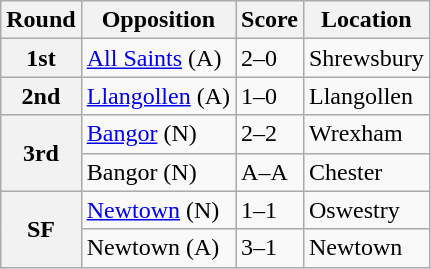<table class="wikitable">
<tr>
<th>Round</th>
<th>Opposition</th>
<th>Score</th>
<th>Location</th>
</tr>
<tr>
<th>1st</th>
<td><a href='#'>All Saints</a> (A)</td>
<td>2–0</td>
<td>Shrewsbury</td>
</tr>
<tr>
<th>2nd</th>
<td><a href='#'>Llangollen</a> (A)</td>
<td>1–0</td>
<td>Llangollen</td>
</tr>
<tr>
<th rowspan="2">3rd</th>
<td><a href='#'>Bangor</a> (N)</td>
<td>2–2</td>
<td>Wrexham</td>
</tr>
<tr>
<td>Bangor (N)</td>
<td>A–A</td>
<td>Chester</td>
</tr>
<tr>
<th rowspan="2">SF</th>
<td><a href='#'>Newtown</a> (N)</td>
<td>1–1</td>
<td>Oswestry</td>
</tr>
<tr>
<td>Newtown (A)</td>
<td>3–1</td>
<td>Newtown</td>
</tr>
</table>
